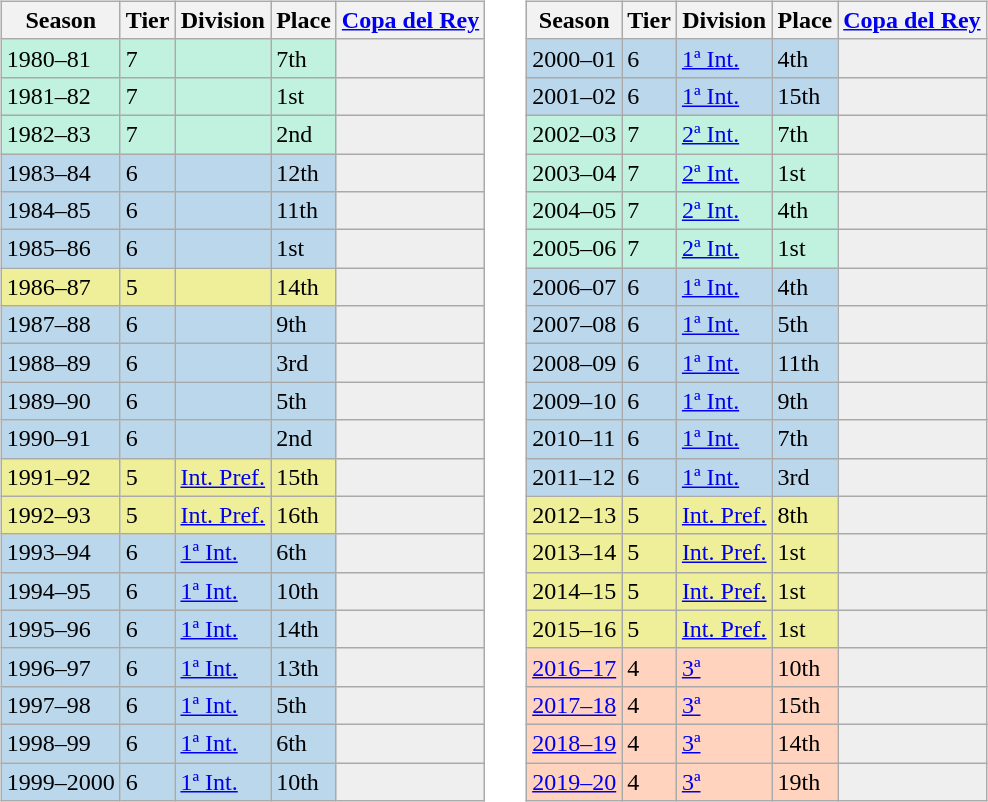<table>
<tr>
<td valign="top" width=49%><br><table class="wikitable">
<tr style="background:#f0f6fa;">
<th>Season</th>
<th>Tier</th>
<th>Division</th>
<th>Place</th>
<th><a href='#'>Copa del Rey</a></th>
</tr>
<tr>
<td style="background:#C0F2DF;">1980–81</td>
<td style="background:#C0F2DF;">7</td>
<td style="background:#C0F2DF;"></td>
<td style="background:#C0F2DF;">7th</td>
<th style="background:#efefef;"></th>
</tr>
<tr>
<td style="background:#C0F2DF;">1981–82</td>
<td style="background:#C0F2DF;">7</td>
<td style="background:#C0F2DF;"></td>
<td style="background:#C0F2DF;">1st</td>
<th style="background:#efefef;"></th>
</tr>
<tr>
<td style="background:#C0F2DF;">1982–83</td>
<td style="background:#C0F2DF;">7</td>
<td style="background:#C0F2DF;"></td>
<td style="background:#C0F2DF;">2nd</td>
<th style="background:#efefef;"></th>
</tr>
<tr>
<td style="background:#BBD7EC;">1983–84</td>
<td style="background:#BBD7EC;">6</td>
<td style="background:#BBD7EC;"></td>
<td style="background:#BBD7EC;">12th</td>
<th style="background:#efefef;"></th>
</tr>
<tr>
<td style="background:#BBD7EC;">1984–85</td>
<td style="background:#BBD7EC;">6</td>
<td style="background:#BBD7EC;"></td>
<td style="background:#BBD7EC;">11th</td>
<th style="background:#efefef;"></th>
</tr>
<tr>
<td style="background:#BBD7EC;">1985–86</td>
<td style="background:#BBD7EC;">6</td>
<td style="background:#BBD7EC;"></td>
<td style="background:#BBD7EC;">1st</td>
<th style="background:#efefef;"></th>
</tr>
<tr>
<td style="background:#EFEF99;">1986–87</td>
<td style="background:#EFEF99;">5</td>
<td style="background:#EFEF99;"></td>
<td style="background:#EFEF99;">14th</td>
<th style="background:#efefef;"></th>
</tr>
<tr>
<td style="background:#BBD7EC;">1987–88</td>
<td style="background:#BBD7EC;">6</td>
<td style="background:#BBD7EC;"></td>
<td style="background:#BBD7EC;">9th</td>
<th style="background:#efefef;"></th>
</tr>
<tr>
<td style="background:#BBD7EC;">1988–89</td>
<td style="background:#BBD7EC;">6</td>
<td style="background:#BBD7EC;"></td>
<td style="background:#BBD7EC;">3rd</td>
<th style="background:#efefef;"></th>
</tr>
<tr>
<td style="background:#BBD7EC;">1989–90</td>
<td style="background:#BBD7EC;">6</td>
<td style="background:#BBD7EC;"></td>
<td style="background:#BBD7EC;">5th</td>
<th style="background:#efefef;"></th>
</tr>
<tr>
<td style="background:#BBD7EC;">1990–91</td>
<td style="background:#BBD7EC;">6</td>
<td style="background:#BBD7EC;"></td>
<td style="background:#BBD7EC;">2nd</td>
<th style="background:#efefef;"></th>
</tr>
<tr>
<td style="background:#EFEF99;">1991–92</td>
<td style="background:#EFEF99;">5</td>
<td style="background:#EFEF99;"><a href='#'>Int. Pref.</a></td>
<td style="background:#EFEF99;">15th</td>
<th style="background:#efefef;"></th>
</tr>
<tr>
<td style="background:#EFEF99;">1992–93</td>
<td style="background:#EFEF99;">5</td>
<td style="background:#EFEF99;"><a href='#'>Int. Pref.</a></td>
<td style="background:#EFEF99;">16th</td>
<th style="background:#efefef;"></th>
</tr>
<tr>
<td style="background:#BBD7EC;">1993–94</td>
<td style="background:#BBD7EC;">6</td>
<td style="background:#BBD7EC;"><a href='#'>1ª Int.</a></td>
<td style="background:#BBD7EC;">6th</td>
<th style="background:#efefef;"></th>
</tr>
<tr>
<td style="background:#BBD7EC;">1994–95</td>
<td style="background:#BBD7EC;">6</td>
<td style="background:#BBD7EC;"><a href='#'>1ª Int.</a></td>
<td style="background:#BBD7EC;">10th</td>
<th style="background:#efefef;"></th>
</tr>
<tr>
<td style="background:#BBD7EC;">1995–96</td>
<td style="background:#BBD7EC;">6</td>
<td style="background:#BBD7EC;"><a href='#'>1ª Int.</a></td>
<td style="background:#BBD7EC;">14th</td>
<th style="background:#efefef;"></th>
</tr>
<tr>
<td style="background:#BBD7EC;">1996–97</td>
<td style="background:#BBD7EC;">6</td>
<td style="background:#BBD7EC;"><a href='#'>1ª Int.</a></td>
<td style="background:#BBD7EC;">13th</td>
<th style="background:#efefef;"></th>
</tr>
<tr>
<td style="background:#BBD7EC;">1997–98</td>
<td style="background:#BBD7EC;">6</td>
<td style="background:#BBD7EC;"><a href='#'>1ª Int.</a></td>
<td style="background:#BBD7EC;">5th</td>
<th style="background:#efefef;"></th>
</tr>
<tr>
<td style="background:#BBD7EC;">1998–99</td>
<td style="background:#BBD7EC;">6</td>
<td style="background:#BBD7EC;"><a href='#'>1ª Int.</a></td>
<td style="background:#BBD7EC;">6th</td>
<th style="background:#efefef;"></th>
</tr>
<tr>
<td style="background:#BBD7EC;">1999–2000</td>
<td style="background:#BBD7EC;">6</td>
<td style="background:#BBD7EC;"><a href='#'>1ª Int.</a></td>
<td style="background:#BBD7EC;">10th</td>
<th style="background:#efefef;"></th>
</tr>
</table>
</td>
<td valign="top" width=49%><br><table class="wikitable">
<tr style="background:#f0f6fa;">
<th>Season</th>
<th>Tier</th>
<th>Division</th>
<th>Place</th>
<th><a href='#'>Copa del Rey</a></th>
</tr>
<tr>
<td style="background:#BBD7EC;">2000–01</td>
<td style="background:#BBD7EC;">6</td>
<td style="background:#BBD7EC;"><a href='#'>1ª Int.</a></td>
<td style="background:#BBD7EC;">4th</td>
<th style="background:#efefef;"></th>
</tr>
<tr>
<td style="background:#BBD7EC;">2001–02</td>
<td style="background:#BBD7EC;">6</td>
<td style="background:#BBD7EC;"><a href='#'>1ª Int.</a></td>
<td style="background:#BBD7EC;">15th</td>
<th style="background:#efefef;"></th>
</tr>
<tr>
<td style="background:#C0F2DF;">2002–03</td>
<td style="background:#C0F2DF;">7</td>
<td style="background:#C0F2DF;"><a href='#'>2ª Int.</a></td>
<td style="background:#C0F2DF;">7th</td>
<th style="background:#efefef;"></th>
</tr>
<tr>
<td style="background:#C0F2DF;">2003–04</td>
<td style="background:#C0F2DF;">7</td>
<td style="background:#C0F2DF;"><a href='#'>2ª Int.</a></td>
<td style="background:#C0F2DF;">1st</td>
<th style="background:#efefef;"></th>
</tr>
<tr>
<td style="background:#C0F2DF;">2004–05</td>
<td style="background:#C0F2DF;">7</td>
<td style="background:#C0F2DF;"><a href='#'>2ª Int.</a></td>
<td style="background:#C0F2DF;">4th</td>
<th style="background:#efefef;"></th>
</tr>
<tr>
<td style="background:#C0F2DF;">2005–06</td>
<td style="background:#C0F2DF;">7</td>
<td style="background:#C0F2DF;"><a href='#'>2ª Int.</a></td>
<td style="background:#C0F2DF;">1st</td>
<th style="background:#efefef;"></th>
</tr>
<tr>
<td style="background:#BBD7EC;">2006–07</td>
<td style="background:#BBD7EC;">6</td>
<td style="background:#BBD7EC;"><a href='#'>1ª Int.</a></td>
<td style="background:#BBD7EC;">4th</td>
<th style="background:#efefef;"></th>
</tr>
<tr>
<td style="background:#BBD7EC;">2007–08</td>
<td style="background:#BBD7EC;">6</td>
<td style="background:#BBD7EC;"><a href='#'>1ª Int.</a></td>
<td style="background:#BBD7EC;">5th</td>
<th style="background:#efefef;"></th>
</tr>
<tr>
<td style="background:#BBD7EC;">2008–09</td>
<td style="background:#BBD7EC;">6</td>
<td style="background:#BBD7EC;"><a href='#'>1ª Int.</a></td>
<td style="background:#BBD7EC;">11th</td>
<th style="background:#efefef;"></th>
</tr>
<tr>
<td style="background:#BBD7EC;">2009–10</td>
<td style="background:#BBD7EC;">6</td>
<td style="background:#BBD7EC;"><a href='#'>1ª Int.</a></td>
<td style="background:#BBD7EC;">9th</td>
<th style="background:#efefef;"></th>
</tr>
<tr>
<td style="background:#BBD7EC;">2010–11</td>
<td style="background:#BBD7EC;">6</td>
<td style="background:#BBD7EC;"><a href='#'>1ª Int.</a></td>
<td style="background:#BBD7EC;">7th</td>
<th style="background:#efefef;"></th>
</tr>
<tr>
<td style="background:#BBD7EC;">2011–12</td>
<td style="background:#BBD7EC;">6</td>
<td style="background:#BBD7EC;"><a href='#'>1ª Int.</a></td>
<td style="background:#BBD7EC;">3rd</td>
<th style="background:#efefef;"></th>
</tr>
<tr>
<td style="background:#EFEF99;">2012–13</td>
<td style="background:#EFEF99;">5</td>
<td style="background:#EFEF99;"><a href='#'>Int. Pref.</a></td>
<td style="background:#EFEF99;">8th</td>
<th style="background:#efefef;"></th>
</tr>
<tr>
<td style="background:#EFEF99;">2013–14</td>
<td style="background:#EFEF99;">5</td>
<td style="background:#EFEF99;"><a href='#'>Int. Pref.</a></td>
<td style="background:#EFEF99;">1st</td>
<th style="background:#efefef;"></th>
</tr>
<tr>
<td style="background:#EFEF99;">2014–15</td>
<td style="background:#EFEF99;">5</td>
<td style="background:#EFEF99;"><a href='#'>Int. Pref.</a></td>
<td style="background:#EFEF99;">1st</td>
<th style="background:#efefef;"></th>
</tr>
<tr>
<td style="background:#EFEF99;">2015–16</td>
<td style="background:#EFEF99;">5</td>
<td style="background:#EFEF99;"><a href='#'>Int. Pref.</a></td>
<td style="background:#EFEF99;">1st</td>
<th style="background:#efefef;"></th>
</tr>
<tr>
<td style="background:#FFD3BD;"><a href='#'>2016–17</a></td>
<td style="background:#FFD3BD;">4</td>
<td style="background:#FFD3BD;"><a href='#'>3ª</a></td>
<td style="background:#FFD3BD;">10th</td>
<th style="background:#efefef;"></th>
</tr>
<tr>
<td style="background:#FFD3BD;"><a href='#'>2017–18</a></td>
<td style="background:#FFD3BD;">4</td>
<td style="background:#FFD3BD;"><a href='#'>3ª</a></td>
<td style="background:#FFD3BD;">15th</td>
<th style="background:#efefef;"></th>
</tr>
<tr>
<td style="background:#FFD3BD;"><a href='#'>2018–19</a></td>
<td style="background:#FFD3BD;">4</td>
<td style="background:#FFD3BD;"><a href='#'>3ª</a></td>
<td style="background:#FFD3BD;">14th</td>
<th style="background:#efefef;"></th>
</tr>
<tr>
<td style="background:#FFD3BD;"><a href='#'>2019–20</a></td>
<td style="background:#FFD3BD;">4</td>
<td style="background:#FFD3BD;"><a href='#'>3ª</a></td>
<td style="background:#FFD3BD;">19th</td>
<th style="background:#efefef;"></th>
</tr>
</table>
</td>
</tr>
</table>
